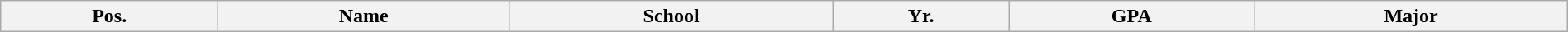<table class="wikitable sortable sortable" style="width:100%;">
<tr>
<th>Pos.</th>
<th>Name</th>
<th>School</th>
<th>Yr.</th>
<th>GPA</th>
<th>Major</th>
</tr>
</table>
